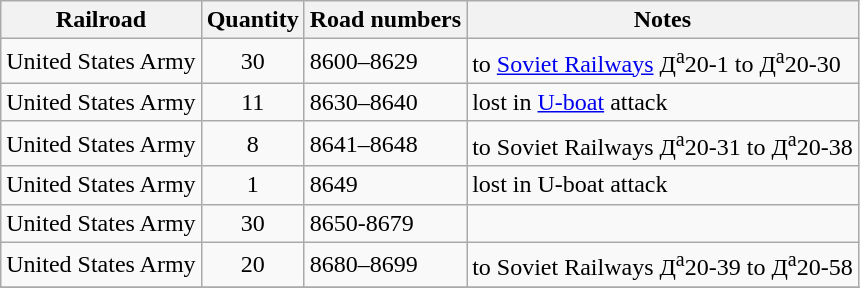<table class="wikitable">
<tr>
<th>Railroad</th>
<th>Quantity</th>
<th>Road numbers</th>
<th>Notes</th>
</tr>
<tr>
<td>United States Army</td>
<td style="text-align:center;">30</td>
<td>8600–8629</td>
<td>to <a href='#'>Soviet Railways</a> Д<sup>а</sup>20-1 to Д<sup>а</sup>20-30</td>
</tr>
<tr>
<td>United States Army</td>
<td style="text-align:center;">11</td>
<td>8630–8640</td>
<td>lost in <a href='#'>U-boat</a> attack</td>
</tr>
<tr>
<td>United States Army</td>
<td style="text-align:center;">8</td>
<td>8641–8648</td>
<td>to Soviet Railways Д<sup>а</sup>20-31 to Д<sup>а</sup>20-38</td>
</tr>
<tr>
<td>United States Army</td>
<td style="text-align:center;">1</td>
<td>8649</td>
<td>lost in U-boat attack</td>
</tr>
<tr>
<td>United States Army</td>
<td style="text-align:center;">30</td>
<td>8650-8679</td>
<td></td>
</tr>
<tr>
<td>United States Army</td>
<td style="text-align:center;">20</td>
<td>8680–8699</td>
<td>to Soviet Railways Д<sup>а</sup>20-39 to Д<sup>а</sup>20-58</td>
</tr>
<tr>
</tr>
</table>
